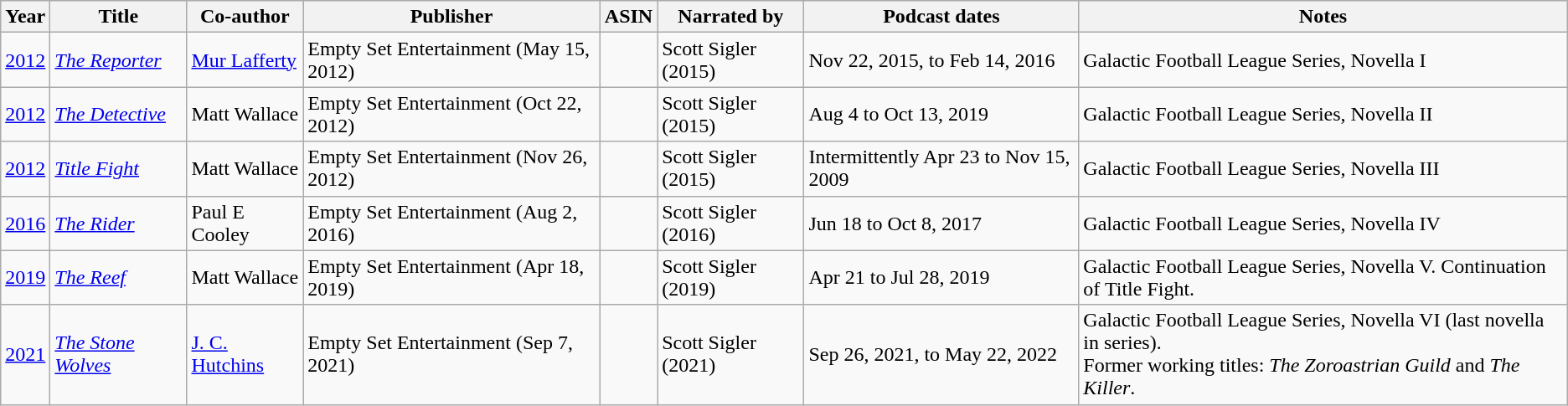<table class="wikitable sortable">
<tr>
<th>Year</th>
<th>Title</th>
<th>Co-author</th>
<th>Publisher</th>
<th>ASIN</th>
<th>Narrated by</th>
<th>Podcast dates</th>
<th>Notes</th>
</tr>
<tr>
<td><a href='#'>2012</a></td>
<td><em><a href='#'>The Reporter</a></em></td>
<td><a href='#'>Mur Lafferty</a></td>
<td>Empty Set Entertainment (May 15, 2012)</td>
<td></td>
<td>Scott Sigler (2015)</td>
<td>Nov 22, 2015, to Feb 14, 2016</td>
<td>Galactic Football League Series, Novella I</td>
</tr>
<tr>
<td><a href='#'>2012</a></td>
<td><em><a href='#'>The Detective</a></em></td>
<td>Matt Wallace</td>
<td>Empty Set Entertainment (Oct 22, 2012)</td>
<td></td>
<td>Scott Sigler (2015)</td>
<td>Aug 4 to Oct 13, 2019</td>
<td>Galactic Football League Series, Novella II</td>
</tr>
<tr>
<td><a href='#'>2012</a></td>
<td><em><a href='#'>Title Fight</a></em></td>
<td>Matt Wallace</td>
<td>Empty Set Entertainment (Nov 26, 2012)</td>
<td></td>
<td>Scott Sigler (2015)</td>
<td>Intermittently Apr 23 to Nov 15, 2009</td>
<td>Galactic Football League Series, Novella III</td>
</tr>
<tr>
<td><a href='#'>2016</a></td>
<td><em><a href='#'>The Rider</a></em></td>
<td>Paul E Cooley</td>
<td>Empty Set Entertainment (Aug 2, 2016)</td>
<td></td>
<td>Scott Sigler (2016)</td>
<td>Jun 18 to Oct 8, 2017</td>
<td>Galactic Football League Series, Novella IV</td>
</tr>
<tr>
<td><a href='#'>2019</a></td>
<td><em><a href='#'>The Reef</a></em></td>
<td>Matt Wallace</td>
<td>Empty Set Entertainment (Apr 18, 2019)</td>
<td></td>
<td>Scott Sigler (2019)</td>
<td>Apr 21 to Jul 28, 2019</td>
<td>Galactic Football League Series, Novella V. Continuation of Title Fight.</td>
</tr>
<tr>
<td><a href='#'>2021</a></td>
<td><em><a href='#'>The Stone Wolves</a></em></td>
<td><a href='#'>J. C. Hutchins</a></td>
<td>Empty Set Entertainment (Sep 7, 2021)</td>
<td></td>
<td>Scott Sigler (2021)</td>
<td>Sep 26, 2021, to May 22, 2022</td>
<td>Galactic Football League Series, Novella VI (last novella in series).<br>Former working titles: <em>The Zoroastrian Guild</em> and <em>The Killer</em>.</td>
</tr>
</table>
